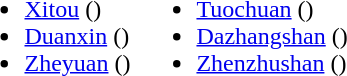<table>
<tr>
<td valign="top"><br><ul><li><a href='#'>Xitou</a> ()</li><li><a href='#'>Duanxin</a> ()</li><li><a href='#'>Zheyuan</a> ()</li></ul></td>
<td valign="top"><br><ul><li><a href='#'>Tuochuan</a> ()</li><li><a href='#'>Dazhangshan</a> ()</li><li><a href='#'>Zhenzhushan</a> ()</li></ul></td>
</tr>
</table>
